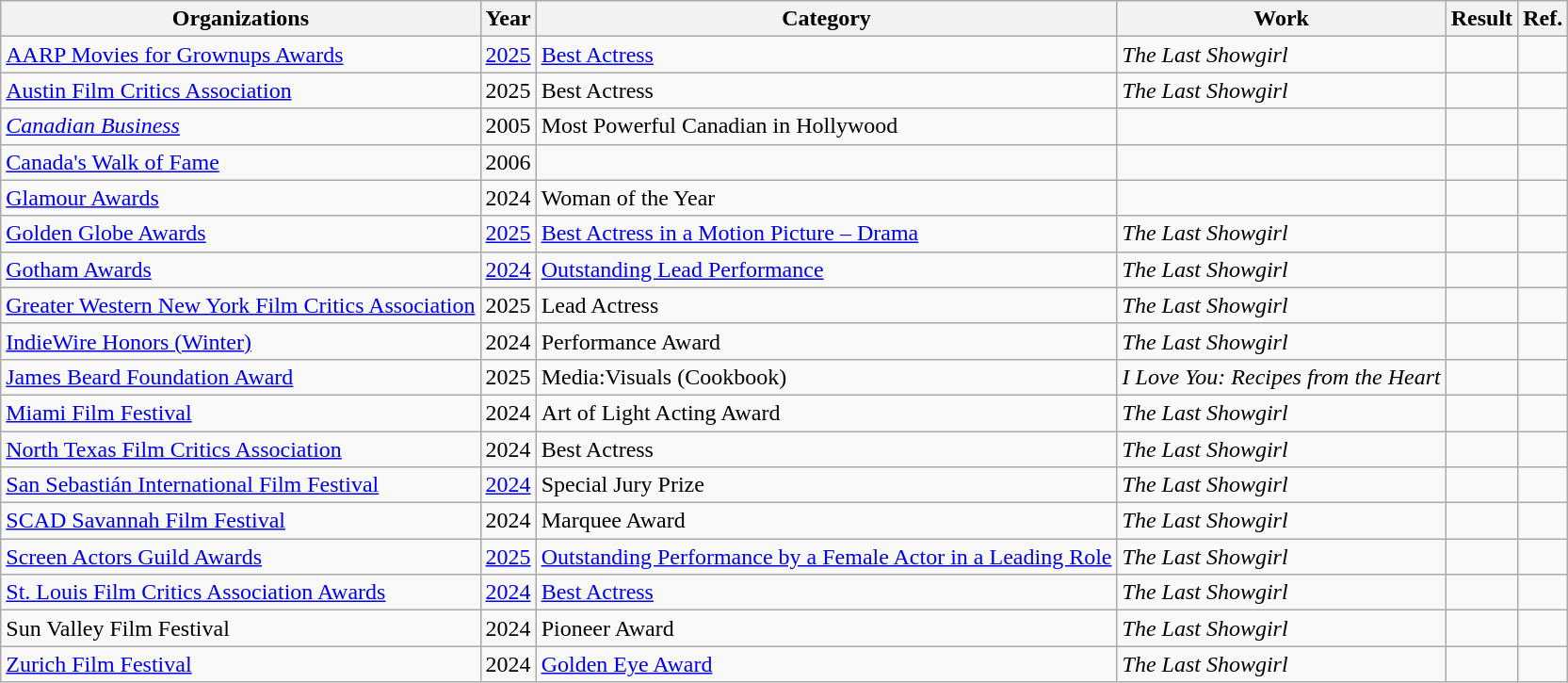<table class="wikitable sortable plainrowheaders">
<tr>
<th scope="col">Organizations</th>
<th scope="col">Year</th>
<th scope="col">Category</th>
<th scope="col">Work</th>
<th scope="col">Result</th>
<th scope="col" class="unsortable">Ref.</th>
</tr>
<tr>
<td><a href='#'>AARP Movies for Grownups Awards</a></td>
<td align="center"><a href='#'>2025</a></td>
<td><a href='#'>Best Actress</a></td>
<td><em>The Last Showgirl</em></td>
<td></td>
<td align=center></td>
</tr>
<tr>
<td><a href='#'>Austin Film Critics Association</a></td>
<td align="center">2025</td>
<td>Best Actress</td>
<td><em>The Last Showgirl</em></td>
<td></td>
<td align=center></td>
</tr>
<tr>
<td><em><a href='#'>Canadian Business</a></em></td>
<td align="center">2005</td>
<td>Most Powerful Canadian in Hollywood</td>
<td></td>
<td></td>
<td align=center></td>
</tr>
<tr>
<td><a href='#'>Canada's Walk of Fame</a></td>
<td align="center">2006</td>
<td></td>
<td></td>
<td></td>
<td align=center></td>
</tr>
<tr>
<td><a href='#'>Glamour Awards</a></td>
<td align="center">2024</td>
<td>Woman of the Year</td>
<td></td>
<td></td>
<td align=center></td>
</tr>
<tr>
<td><a href='#'>Golden Globe Awards</a></td>
<td align="center"><a href='#'>2025</a></td>
<td><a href='#'>Best Actress in a Motion Picture – Drama</a></td>
<td><em>The Last Showgirl</em></td>
<td></td>
<td align=center></td>
</tr>
<tr>
<td><a href='#'>Gotham Awards</a></td>
<td align="center"><a href='#'>2024</a></td>
<td><a href='#'>Outstanding Lead Performance</a></td>
<td><em>The Last Showgirl</em></td>
<td></td>
<td align=center></td>
</tr>
<tr>
<td><a href='#'>Greater Western New York Film Critics Association</a></td>
<td align="center">2025</td>
<td>Lead Actress</td>
<td><em>The Last Showgirl</em></td>
<td></td>
<td style="text-align:center;"></td>
</tr>
<tr>
<td><a href='#'>IndieWire Honors (Winter)</a></td>
<td align="center">2024</td>
<td>Performance Award</td>
<td><em>The Last Showgirl</em></td>
<td></td>
<td align=center></td>
</tr>
<tr>
<td><a href='#'>James Beard Foundation Award</a></td>
<td align="center">2025</td>
<td>Media:Visuals (Cookbook)</td>
<td><em>I Love You: Recipes from the Heart</em></td>
<td></td>
<td align=center></td>
</tr>
<tr>
<td><a href='#'>Miami Film Festival</a></td>
<td align="center">2024</td>
<td>Art of Light Acting Award</td>
<td><em>The Last Showgirl</em></td>
<td></td>
<td align=center></td>
</tr>
<tr>
<td><a href='#'>North Texas Film Critics Association</a></td>
<td align="center">2024</td>
<td>Best Actress</td>
<td><em>The Last Showgirl</em></td>
<td></td>
<td style="text-align:center;"></td>
</tr>
<tr>
<td><a href='#'>San Sebastián International Film Festival</a></td>
<td align="center"><a href='#'>2024</a></td>
<td>Special Jury Prize</td>
<td><em>The Last Showgirl</em></td>
<td></td>
<td align=center></td>
</tr>
<tr>
<td><a href='#'>SCAD Savannah Film Festival</a></td>
<td align="center">2024</td>
<td>Marquee Award</td>
<td><em>The Last Showgirl</em></td>
<td></td>
<td align=center></td>
</tr>
<tr>
<td><a href='#'>Screen Actors Guild Awards</a></td>
<td align="center"><a href='#'>2025</a></td>
<td><a href='#'>Outstanding Performance by a Female Actor in a Leading Role</a></td>
<td><em>The Last Showgirl</em></td>
<td></td>
<td align=center></td>
</tr>
<tr>
<td><a href='#'>St. Louis Film Critics Association Awards</a></td>
<td align="center"><a href='#'>2024</a></td>
<td><a href='#'>Best Actress</a></td>
<td><em>The Last Showgirl</em></td>
<td></td>
<td align=center></td>
</tr>
<tr>
<td>Sun Valley Film Festival</td>
<td align="center">2024</td>
<td>Pioneer Award</td>
<td><em>The Last Showgirl</em></td>
<td></td>
<td align=center></td>
</tr>
<tr>
<td><a href='#'>Zurich Film Festival</a></td>
<td align="center">2024</td>
<td><a href='#'>Golden Eye Award</a></td>
<td><em>The Last Showgirl</em></td>
<td></td>
<td align=center></td>
</tr>
</table>
